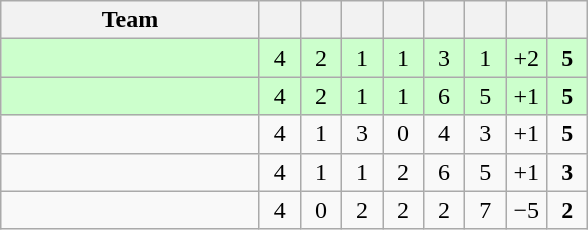<table class="wikitable" style="text-align:center">
<tr>
<th width=165>Team</th>
<th width=20></th>
<th width=20></th>
<th width=20></th>
<th width=20></th>
<th width=20></th>
<th width=20></th>
<th width=20></th>
<th width=20></th>
</tr>
<tr style="background:#cfc;">
<td align=left></td>
<td>4</td>
<td>2</td>
<td>1</td>
<td>1</td>
<td>3</td>
<td>1</td>
<td>+2</td>
<td><strong>5</strong></td>
</tr>
<tr style="background:#cfc;">
<td align=left></td>
<td>4</td>
<td>2</td>
<td>1</td>
<td>1</td>
<td>6</td>
<td>5</td>
<td>+1</td>
<td><strong>5</strong></td>
</tr>
<tr>
<td align=left></td>
<td>4</td>
<td>1</td>
<td>3</td>
<td>0</td>
<td>4</td>
<td>3</td>
<td>+1</td>
<td><strong>5</strong></td>
</tr>
<tr>
<td align=left></td>
<td>4</td>
<td>1</td>
<td>1</td>
<td>2</td>
<td>6</td>
<td>5</td>
<td>+1</td>
<td><strong>3</strong></td>
</tr>
<tr>
<td align=left></td>
<td>4</td>
<td>0</td>
<td>2</td>
<td>2</td>
<td>2</td>
<td>7</td>
<td>−5</td>
<td><strong>2</strong></td>
</tr>
</table>
